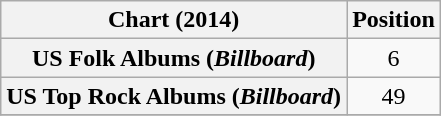<table class="wikitable sortable plainrowheaders" style="text-align:center">
<tr>
<th scope="col">Chart (2014)</th>
<th scope="col">Position</th>
</tr>
<tr>
<th scope="row">US Folk Albums (<em>Billboard</em>)</th>
<td style="text-align:center;">6</td>
</tr>
<tr>
<th scope="row">US Top Rock Albums (<em>Billboard</em>)</th>
<td style="text-align:center;">49</td>
</tr>
<tr>
</tr>
</table>
